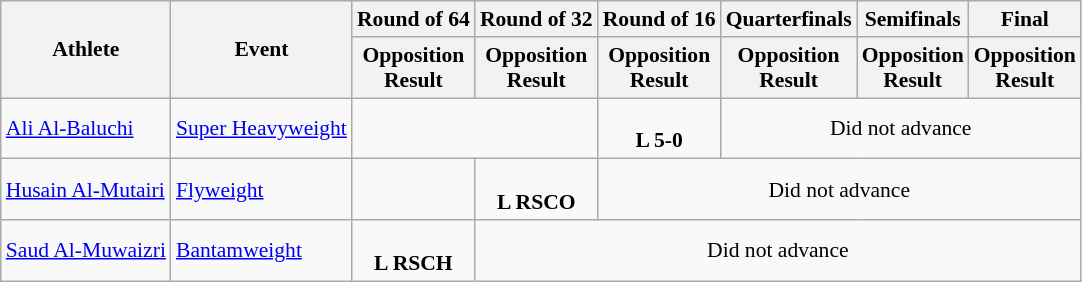<table class="wikitable" style="font-size:90%">
<tr>
<th rowspan="2">Athlete</th>
<th rowspan="2">Event</th>
<th>Round of 64</th>
<th>Round of 32</th>
<th>Round of 16</th>
<th>Quarterfinals</th>
<th>Semifinals</th>
<th>Final</th>
</tr>
<tr>
<th>Opposition<br>Result</th>
<th>Opposition<br>Result</th>
<th>Opposition<br>Result</th>
<th>Opposition<br>Result</th>
<th>Opposition<br>Result</th>
<th>Opposition<br>Result</th>
</tr>
<tr>
<td><a href='#'>Ali Al-Baluchi</a></td>
<td><a href='#'>Super Heavyweight</a></td>
<td colspan=2></td>
<td align=center><br><strong>L 5-0</strong></td>
<td align=center colspan="3">Did not advance</td>
</tr>
<tr>
<td><a href='#'>Husain Al-Mutairi</a></td>
<td><a href='#'>Flyweight</a></td>
<td></td>
<td align=center><br><strong>L RSCO</strong></td>
<td align=center colspan="4">Did not advance</td>
</tr>
<tr>
<td><a href='#'>Saud Al-Muwaizri</a></td>
<td><a href='#'>Bantamweight</a></td>
<td align=center><br><strong>L RSCH</strong></td>
<td align=center colspan="5">Did not advance</td>
</tr>
</table>
